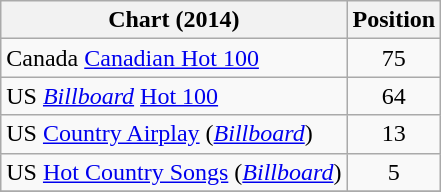<table class="wikitable sortable">
<tr>
<th scope="col">Chart (2014)</th>
<th scope="col">Position</th>
</tr>
<tr>
<td>Canada <a href='#'>Canadian Hot 100</a></td>
<td align="center">75</td>
</tr>
<tr>
<td>US <em><a href='#'>Billboard</a></em> <a href='#'>Hot 100</a></td>
<td align="center">64</td>
</tr>
<tr>
<td>US <a href='#'>Country Airplay</a> (<em><a href='#'>Billboard</a></em>)</td>
<td align="center">13</td>
</tr>
<tr>
<td>US <a href='#'>Hot Country Songs</a> (<em><a href='#'>Billboard</a></em>)</td>
<td align="center">5</td>
</tr>
<tr>
</tr>
</table>
